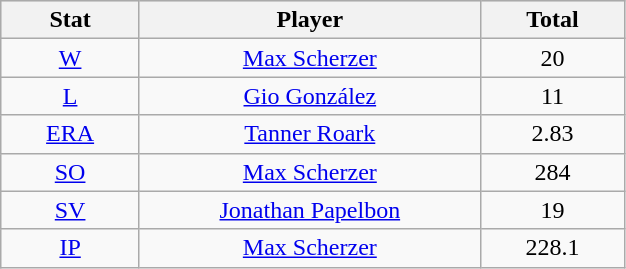<table class="wikitable" style="width:33%;">
<tr style="text-align:center; background:#ddd;">
<th style="width:5%;">Stat</th>
<th style="width:15%;">Player</th>
<th style="width:5%;">Total</th>
</tr>
<tr align=center>
<td><a href='#'>W</a></td>
<td><a href='#'>Max Scherzer</a></td>
<td>20</td>
</tr>
<tr align=center>
<td><a href='#'>L</a></td>
<td><a href='#'>Gio González</a></td>
<td>11</td>
</tr>
<tr align=center>
<td><a href='#'>ERA</a></td>
<td><a href='#'>Tanner Roark</a></td>
<td>2.83</td>
</tr>
<tr align=center>
<td><a href='#'>SO</a></td>
<td><a href='#'>Max Scherzer</a></td>
<td>284</td>
</tr>
<tr align=center>
<td><a href='#'>SV</a></td>
<td><a href='#'>Jonathan Papelbon</a></td>
<td>19</td>
</tr>
<tr align=center>
<td><a href='#'>IP</a></td>
<td><a href='#'>Max Scherzer</a></td>
<td>228.1</td>
</tr>
</table>
